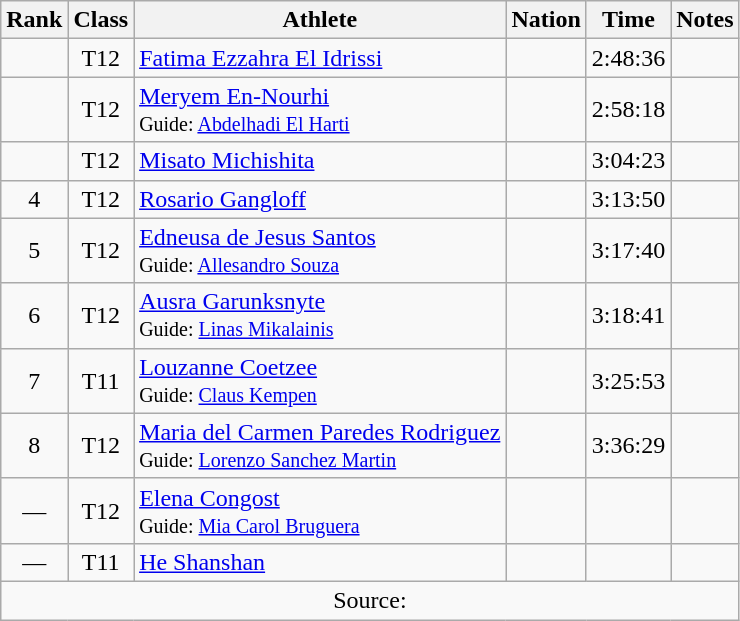<table class="wikitable sortable" style="text-align:center">
<tr>
<th scope="col">Rank</th>
<th scope="col">Class</th>
<th scope="col">Athlete</th>
<th scope="col">Nation</th>
<th scope="col">Time</th>
<th scope="col">Notes</th>
</tr>
<tr>
<td></td>
<td>T12</td>
<td align=left><a href='#'>Fatima Ezzahra El Idrissi</a></td>
<td align=left></td>
<td>2:48:36</td>
<td></td>
</tr>
<tr>
<td></td>
<td>T12</td>
<td align=left><a href='#'>Meryem En-Nourhi</a><br><small>Guide: <a href='#'>Abdelhadi El Harti</a></small></td>
<td align=left></td>
<td>2:58:18</td>
<td></td>
</tr>
<tr>
<td></td>
<td>T12</td>
<td align=left><a href='#'>Misato Michishita</a></td>
<td align=left></td>
<td>3:04:23</td>
<td></td>
</tr>
<tr>
<td>4</td>
<td>T12</td>
<td align=left><a href='#'>Rosario Gangloff</a></td>
<td align=left></td>
<td>3:13:50</td>
<td></td>
</tr>
<tr>
<td>5</td>
<td>T12</td>
<td align=left><a href='#'>Edneusa de Jesus Santos</a><br><small>Guide: <a href='#'>Allesandro Souza</a></small></td>
<td align=left></td>
<td>3:17:40</td>
<td></td>
</tr>
<tr>
<td>6</td>
<td>T12</td>
<td align=left><a href='#'>Ausra Garunksnyte</a><br><small>Guide: <a href='#'>Linas Mikalainis</a></small></td>
<td align=left></td>
<td>3:18:41</td>
<td></td>
</tr>
<tr>
<td>7</td>
<td>T11</td>
<td align=left><a href='#'>Louzanne Coetzee</a><br><small>Guide: <a href='#'>Claus Kempen</a></small></td>
<td align=left></td>
<td>3:25:53</td>
<td></td>
</tr>
<tr>
<td>8</td>
<td>T12</td>
<td align=left><a href='#'>Maria del Carmen Paredes Rodriguez</a><br><small>Guide: <a href='#'>Lorenzo Sanchez Martin</a></small></td>
<td align=left></td>
<td>3:36:29</td>
<td></td>
</tr>
<tr>
<td>—</td>
<td>T12</td>
<td align=left><a href='#'>Elena Congost</a><br><small>Guide: <a href='#'>Mia Carol Bruguera</a></small></td>
<td align=left></td>
<td></td>
<td></td>
</tr>
<tr>
<td>—</td>
<td>T11</td>
<td align=left><a href='#'>He Shanshan</a></td>
<td align=left></td>
<td></td>
<td></td>
</tr>
<tr class="sortbottom">
<td colspan="6">Source:</td>
</tr>
</table>
